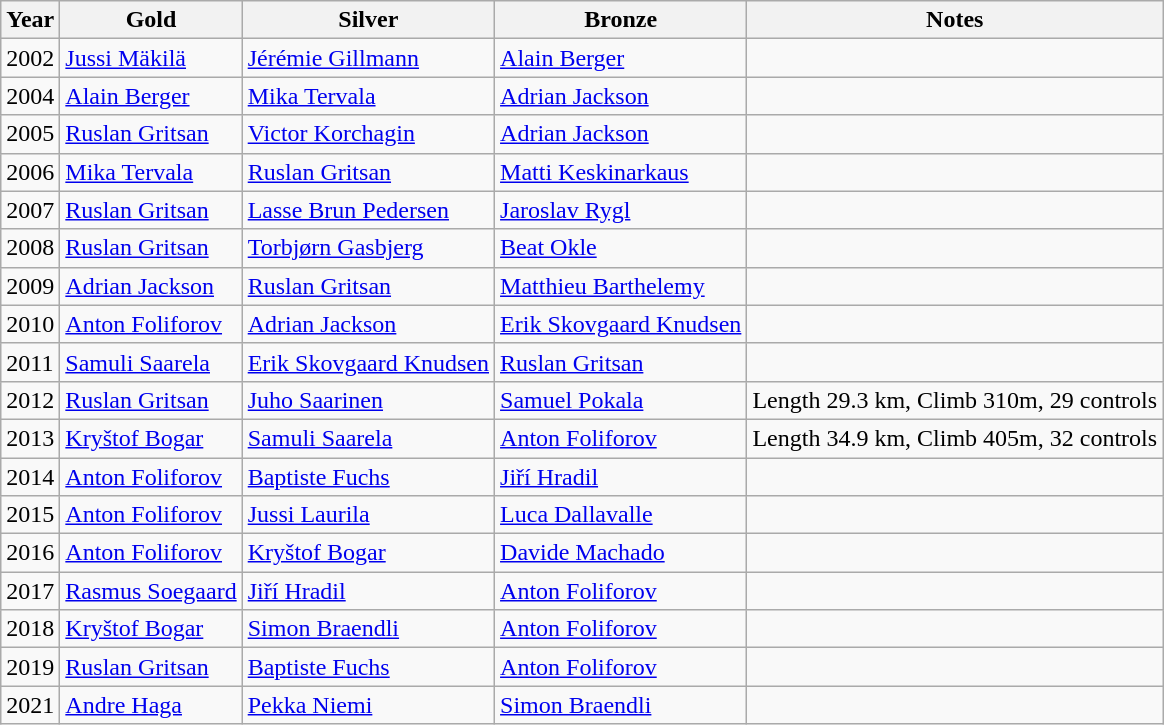<table class="wikitable">
<tr>
<th>Year</th>
<th>Gold</th>
<th>Silver</th>
<th>Bronze</th>
<th>Notes</th>
</tr>
<tr>
<td>2002</td>
<td> <a href='#'>Jussi Mäkilä</a></td>
<td> <a href='#'>Jérémie Gillmann</a></td>
<td> <a href='#'>Alain Berger</a></td>
<td></td>
</tr>
<tr>
<td>2004</td>
<td> <a href='#'>Alain Berger</a></td>
<td> <a href='#'>Mika Tervala</a></td>
<td> <a href='#'>Adrian Jackson</a></td>
<td></td>
</tr>
<tr>
<td>2005</td>
<td> <a href='#'>Ruslan Gritsan</a></td>
<td> <a href='#'>Victor Korchagin</a></td>
<td> <a href='#'>Adrian Jackson</a></td>
<td></td>
</tr>
<tr>
<td>2006</td>
<td> <a href='#'>Mika Tervala</a></td>
<td> <a href='#'>Ruslan Gritsan</a></td>
<td> <a href='#'>Matti Keskinarkaus</a></td>
<td></td>
</tr>
<tr>
<td>2007</td>
<td> <a href='#'>Ruslan Gritsan</a></td>
<td> <a href='#'>Lasse Brun Pedersen</a></td>
<td> <a href='#'>Jaroslav Rygl</a></td>
<td></td>
</tr>
<tr>
<td>2008</td>
<td> <a href='#'>Ruslan Gritsan</a></td>
<td> <a href='#'>Torbjørn Gasbjerg</a></td>
<td> <a href='#'>Beat Okle</a></td>
<td></td>
</tr>
<tr>
<td>2009</td>
<td> <a href='#'>Adrian Jackson</a></td>
<td> <a href='#'>Ruslan Gritsan</a></td>
<td> <a href='#'>Matthieu Barthelemy</a></td>
<td></td>
</tr>
<tr>
<td>2010</td>
<td> <a href='#'>Anton Foliforov</a></td>
<td> <a href='#'>Adrian Jackson</a></td>
<td> <a href='#'>Erik Skovgaard Knudsen</a></td>
<td></td>
</tr>
<tr>
<td>2011</td>
<td> <a href='#'>Samuli Saarela</a></td>
<td> <a href='#'>Erik Skovgaard Knudsen</a></td>
<td> <a href='#'>Ruslan Gritsan</a></td>
<td></td>
</tr>
<tr>
<td>2012</td>
<td> <a href='#'>Ruslan Gritsan</a></td>
<td> <a href='#'>Juho Saarinen</a></td>
<td> <a href='#'>Samuel Pokala</a></td>
<td>Length 29.3 km, Climb 310m, 29 controls</td>
</tr>
<tr>
<td>2013</td>
<td> <a href='#'>Kryštof Bogar</a></td>
<td> <a href='#'>Samuli Saarela</a></td>
<td> <a href='#'>Anton Foliforov</a></td>
<td>Length 34.9 km, Climb 405m, 32 controls</td>
</tr>
<tr>
<td>2014</td>
<td> <a href='#'>Anton Foliforov</a></td>
<td> <a href='#'>Baptiste Fuchs</a></td>
<td> <a href='#'>Jiří Hradil</a></td>
<td></td>
</tr>
<tr>
<td>2015</td>
<td> <a href='#'>Anton Foliforov</a></td>
<td> <a href='#'>Jussi Laurila</a></td>
<td> <a href='#'>Luca Dallavalle</a></td>
<td></td>
</tr>
<tr>
<td>2016</td>
<td> <a href='#'>Anton Foliforov</a></td>
<td> <a href='#'>Kryštof Bogar</a></td>
<td> <a href='#'>Davide Machado</a></td>
<td></td>
</tr>
<tr>
<td>2017</td>
<td> <a href='#'>Rasmus Soegaard</a></td>
<td> <a href='#'>Jiří Hradil</a></td>
<td> <a href='#'>Anton Foliforov</a></td>
<td></td>
</tr>
<tr>
<td>2018</td>
<td> <a href='#'>Kryštof Bogar</a></td>
<td> <a href='#'>Simon Braendli</a></td>
<td> <a href='#'>Anton Foliforov</a></td>
<td></td>
</tr>
<tr>
<td>2019</td>
<td> <a href='#'>Ruslan Gritsan</a></td>
<td> <a href='#'>Baptiste Fuchs</a></td>
<td> <a href='#'>Anton Foliforov</a></td>
<td></td>
</tr>
<tr>
<td>2021</td>
<td> <a href='#'>Andre Haga</a></td>
<td> <a href='#'>Pekka Niemi</a></td>
<td> <a href='#'>Simon Braendli</a></td>
<td></td>
</tr>
</table>
